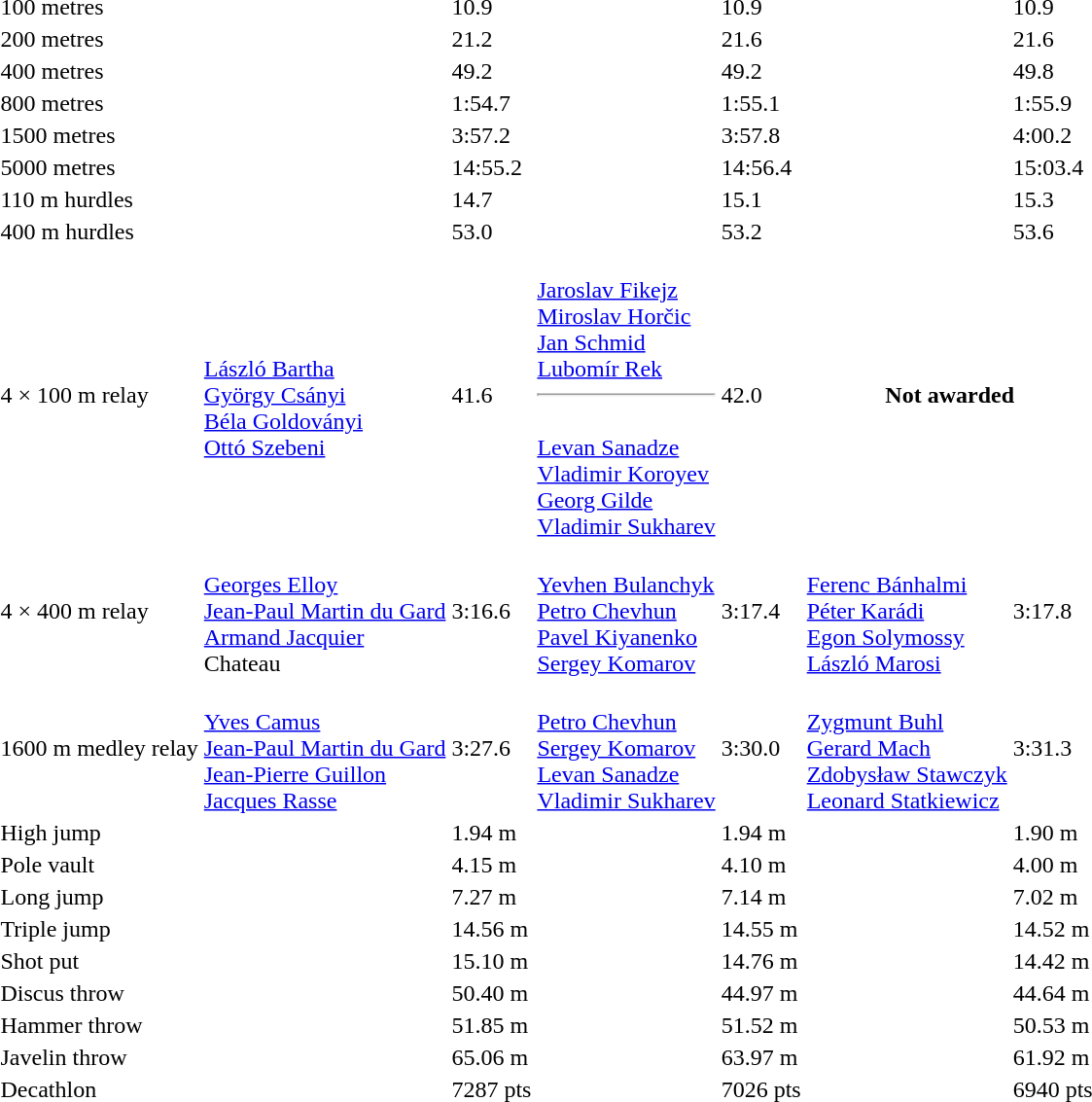<table>
<tr>
<td>100 metres</td>
<td></td>
<td>10.9</td>
<td></td>
<td>10.9</td>
<td></td>
<td>10.9</td>
</tr>
<tr>
<td>200 metres</td>
<td></td>
<td>21.2</td>
<td></td>
<td>21.6</td>
<td></td>
<td>21.6</td>
</tr>
<tr>
<td>400 metres</td>
<td></td>
<td>49.2</td>
<td></td>
<td>49.2</td>
<td></td>
<td>49.8</td>
</tr>
<tr>
<td>800 metres</td>
<td></td>
<td>1:54.7</td>
<td></td>
<td>1:55.1</td>
<td></td>
<td>1:55.9</td>
</tr>
<tr>
<td>1500 metres</td>
<td></td>
<td>3:57.2</td>
<td></td>
<td>3:57.8</td>
<td></td>
<td>4:00.2</td>
</tr>
<tr>
<td>5000 metres</td>
<td></td>
<td>14:55.2</td>
<td></td>
<td>14:56.4</td>
<td></td>
<td>15:03.4</td>
</tr>
<tr>
<td>110 m hurdles</td>
<td></td>
<td>14.7</td>
<td></td>
<td>15.1</td>
<td></td>
<td>15.3</td>
</tr>
<tr>
<td>400 m hurdles</td>
<td></td>
<td>53.0</td>
<td></td>
<td>53.2</td>
<td></td>
<td>53.6</td>
</tr>
<tr>
<td>4 × 100 m relay</td>
<td><br><a href='#'>László Bartha</a><br><a href='#'>György Csányi</a><br><a href='#'>Béla Goldoványi</a><br><a href='#'>Ottó Szebeni</a></td>
<td>41.6</td>
<td><br><a href='#'>Jaroslav Fikejz</a><br><a href='#'>Miroslav Horčic</a><br><a href='#'>Jan Schmid</a><br><a href='#'>Lubomír Rek</a><hr><br><a href='#'>Levan Sanadze</a><br><a href='#'>Vladimir Koroyev</a><br><a href='#'>Georg Gilde</a><br><a href='#'>Vladimir Sukharev</a></td>
<td>42.0</td>
<th colspan=2>Not awarded</th>
</tr>
<tr>
<td>4 × 400 m relay</td>
<td><br><a href='#'>Georges Elloy</a><br><a href='#'>Jean-Paul Martin du Gard</a><br><a href='#'>Armand Jacquier</a><br>Chateau</td>
<td>3:16.6</td>
<td><br><a href='#'>Yevhen Bulanchyk</a><br><a href='#'>Petro Chevhun</a><br><a href='#'>Pavel Kiyanenko</a><br><a href='#'>Sergey Komarov</a></td>
<td>3:17.4</td>
<td><br><a href='#'>Ferenc Bánhalmi</a><br><a href='#'>Péter Karádi</a><br><a href='#'>Egon Solymossy</a><br><a href='#'>László Marosi</a></td>
<td>3:17.8</td>
</tr>
<tr>
<td>1600 m medley relay</td>
<td><br><a href='#'>Yves Camus</a><br><a href='#'>Jean-Paul Martin du Gard</a><br><a href='#'>Jean-Pierre Guillon</a><br><a href='#'>Jacques Rasse</a></td>
<td>3:27.6</td>
<td><br><a href='#'>Petro Chevhun</a><br><a href='#'>Sergey Komarov</a><br><a href='#'>Levan Sanadze</a><br><a href='#'>Vladimir Sukharev</a></td>
<td>3:30.0</td>
<td><br><a href='#'>Zygmunt Buhl</a><br><a href='#'>Gerard Mach</a><br><a href='#'>Zdobysław Stawczyk</a><br><a href='#'>Leonard Statkiewicz</a></td>
<td>3:31.3</td>
</tr>
<tr>
<td>High jump</td>
<td></td>
<td>1.94 m</td>
<td></td>
<td>1.94 m</td>
<td></td>
<td>1.90 m</td>
</tr>
<tr>
<td>Pole vault</td>
<td></td>
<td>4.15 m</td>
<td></td>
<td>4.10 m</td>
<td></td>
<td>4.00 m</td>
</tr>
<tr>
<td>Long jump</td>
<td></td>
<td>7.27 m</td>
<td></td>
<td>7.14 m</td>
<td></td>
<td>7.02 m</td>
</tr>
<tr>
<td>Triple jump</td>
<td></td>
<td>14.56 m</td>
<td></td>
<td>14.55 m</td>
<td></td>
<td>14.52 m</td>
</tr>
<tr>
<td>Shot put</td>
<td></td>
<td>15.10 m</td>
<td></td>
<td>14.76 m</td>
<td></td>
<td>14.42 m</td>
</tr>
<tr>
<td>Discus throw</td>
<td></td>
<td>50.40 m</td>
<td></td>
<td>44.97 m</td>
<td></td>
<td>44.64 m</td>
</tr>
<tr>
<td>Hammer throw</td>
<td></td>
<td>51.85 m</td>
<td></td>
<td>51.52 m</td>
<td></td>
<td>50.53 m</td>
</tr>
<tr>
<td>Javelin throw</td>
<td></td>
<td>65.06 m</td>
<td></td>
<td>63.97 m</td>
<td></td>
<td>61.92 m</td>
</tr>
<tr>
<td>Decathlon</td>
<td></td>
<td>7287 pts</td>
<td></td>
<td>7026 pts</td>
<td></td>
<td>6940 pts</td>
</tr>
</table>
